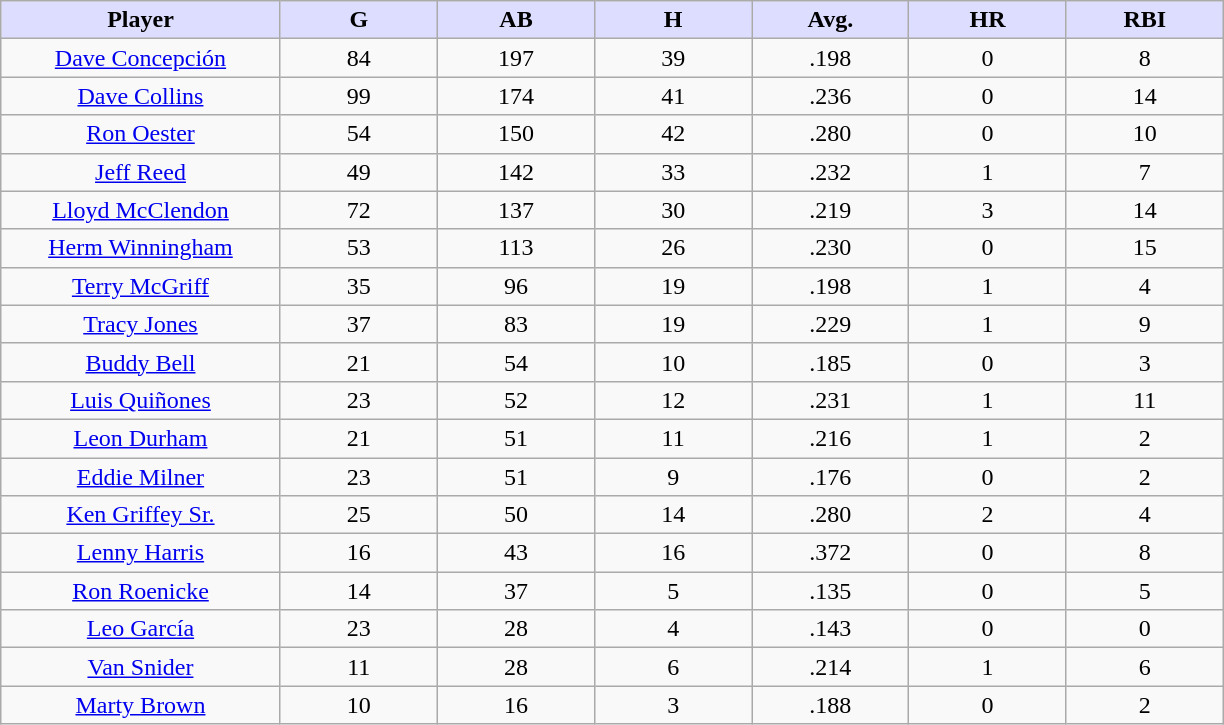<table class="wikitable sortable">
<tr>
<th style="background:#ddf; width:16%;">Player</th>
<th style="background:#ddf; width:9%;">G</th>
<th style="background:#ddf; width:9%;">AB</th>
<th style="background:#ddf; width:9%;">H</th>
<th style="background:#ddf; width:9%;">Avg.</th>
<th style="background:#ddf; width:9%;">HR</th>
<th style="background:#ddf; width:9%;">RBI</th>
</tr>
<tr align="center">
<td><a href='#'>Dave Concepción</a></td>
<td>84</td>
<td>197</td>
<td>39</td>
<td>.198</td>
<td>0</td>
<td>8</td>
</tr>
<tr align="center">
<td><a href='#'>Dave Collins</a></td>
<td>99</td>
<td>174</td>
<td>41</td>
<td>.236</td>
<td>0</td>
<td>14</td>
</tr>
<tr align="center">
<td><a href='#'>Ron Oester</a></td>
<td>54</td>
<td>150</td>
<td>42</td>
<td>.280</td>
<td>0</td>
<td>10</td>
</tr>
<tr align="center">
<td><a href='#'>Jeff Reed</a></td>
<td>49</td>
<td>142</td>
<td>33</td>
<td>.232</td>
<td>1</td>
<td>7</td>
</tr>
<tr align="center">
<td><a href='#'>Lloyd McClendon</a></td>
<td>72</td>
<td>137</td>
<td>30</td>
<td>.219</td>
<td>3</td>
<td>14</td>
</tr>
<tr align="center">
<td><a href='#'>Herm Winningham</a></td>
<td>53</td>
<td>113</td>
<td>26</td>
<td>.230</td>
<td>0</td>
<td>15</td>
</tr>
<tr align="center">
<td><a href='#'>Terry McGriff</a></td>
<td>35</td>
<td>96</td>
<td>19</td>
<td>.198</td>
<td>1</td>
<td>4</td>
</tr>
<tr align="center">
<td><a href='#'>Tracy Jones</a></td>
<td>37</td>
<td>83</td>
<td>19</td>
<td>.229</td>
<td>1</td>
<td>9</td>
</tr>
<tr align="center">
<td><a href='#'>Buddy Bell</a></td>
<td>21</td>
<td>54</td>
<td>10</td>
<td>.185</td>
<td>0</td>
<td>3</td>
</tr>
<tr align="center">
<td><a href='#'>Luis Quiñones</a></td>
<td>23</td>
<td>52</td>
<td>12</td>
<td>.231</td>
<td>1</td>
<td>11</td>
</tr>
<tr align="center">
<td><a href='#'>Leon Durham</a></td>
<td>21</td>
<td>51</td>
<td>11</td>
<td>.216</td>
<td>1</td>
<td>2</td>
</tr>
<tr align="center">
<td><a href='#'>Eddie Milner</a></td>
<td>23</td>
<td>51</td>
<td>9</td>
<td>.176</td>
<td>0</td>
<td>2</td>
</tr>
<tr align="center">
<td><a href='#'>Ken Griffey Sr.</a></td>
<td>25</td>
<td>50</td>
<td>14</td>
<td>.280</td>
<td>2</td>
<td>4</td>
</tr>
<tr align="center">
<td><a href='#'>Lenny Harris</a></td>
<td>16</td>
<td>43</td>
<td>16</td>
<td>.372</td>
<td>0</td>
<td>8</td>
</tr>
<tr align="center">
<td><a href='#'>Ron Roenicke</a></td>
<td>14</td>
<td>37</td>
<td>5</td>
<td>.135</td>
<td>0</td>
<td>5</td>
</tr>
<tr align="center">
<td><a href='#'>Leo García</a></td>
<td>23</td>
<td>28</td>
<td>4</td>
<td>.143</td>
<td>0</td>
<td>0</td>
</tr>
<tr align="center">
<td><a href='#'>Van Snider</a></td>
<td>11</td>
<td>28</td>
<td>6</td>
<td>.214</td>
<td>1</td>
<td>6</td>
</tr>
<tr align="center">
<td><a href='#'>Marty Brown</a></td>
<td>10</td>
<td>16</td>
<td>3</td>
<td>.188</td>
<td>0</td>
<td>2</td>
</tr>
</table>
